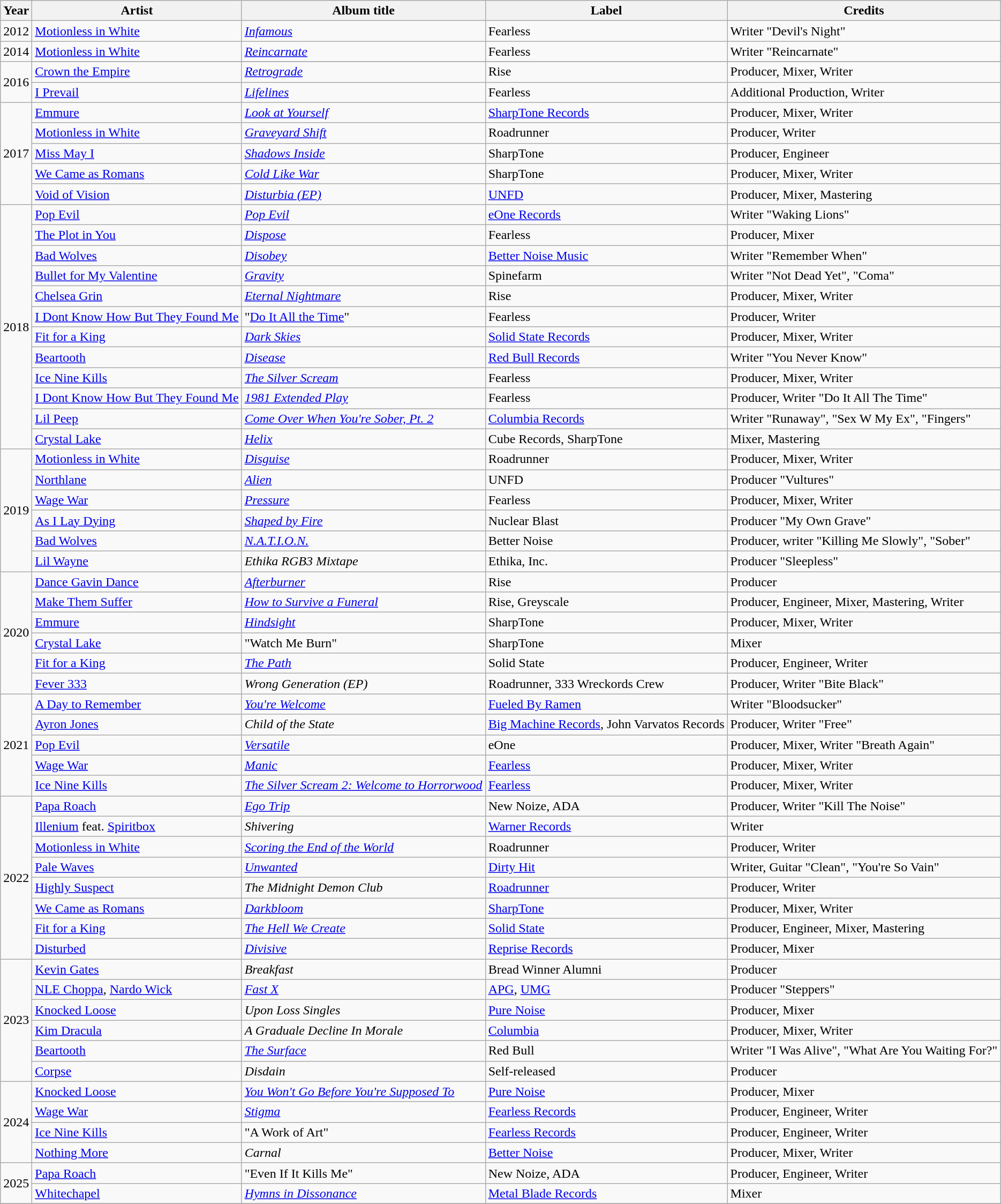<table class="wikitable sortable">
<tr>
<th>Year</th>
<th>Artist</th>
<th>Album title</th>
<th>Label</th>
<th>Credits</th>
</tr>
<tr>
<td rowspan="1">2012</td>
<td><a href='#'>Motionless in White</a></td>
<td><em><a href='#'>Infamous</a></em></td>
<td>Fearless</td>
<td>Writer "Devil's Night"</td>
</tr>
<tr>
<td rowspan="1">2014</td>
<td><a href='#'>Motionless in White</a></td>
<td><em><a href='#'>Reincarnate</a></em></td>
<td>Fearless</td>
<td>Writer "Reincarnate"</td>
</tr>
<tr>
<td rowspan="3">2016</td>
</tr>
<tr>
<td><a href='#'>Crown the Empire</a></td>
<td><em><a href='#'>Retrograde</a></em></td>
<td>Rise</td>
<td>Producer, Mixer, Writer</td>
</tr>
<tr>
<td><a href='#'>I Prevail</a></td>
<td><em><a href='#'>Lifelines</a></em></td>
<td>Fearless</td>
<td>Additional Production, Writer</td>
</tr>
<tr>
<td rowspan="5">2017</td>
<td><a href='#'>Emmure</a></td>
<td><em><a href='#'>Look at Yourself</a></em></td>
<td><a href='#'>SharpTone Records</a></td>
<td>Producer, Mixer, Writer</td>
</tr>
<tr>
<td><a href='#'>Motionless in White</a></td>
<td><em><a href='#'>Graveyard Shift</a></em></td>
<td>Roadrunner</td>
<td>Producer, Writer</td>
</tr>
<tr>
<td><a href='#'>Miss May I</a></td>
<td><em><a href='#'>Shadows Inside</a></em></td>
<td>SharpTone</td>
<td>Producer, Engineer</td>
</tr>
<tr>
<td><a href='#'>We Came as Romans</a></td>
<td><em><a href='#'>Cold Like War</a></em></td>
<td>SharpTone</td>
<td>Producer, Mixer, Writer</td>
</tr>
<tr>
<td><a href='#'>Void of Vision</a></td>
<td><em><a href='#'>Disturbia (EP)</a></em></td>
<td><a href='#'>UNFD</a></td>
<td>Producer, Mixer, Mastering</td>
</tr>
<tr>
<td rowspan="12">2018</td>
<td><a href='#'>Pop Evil</a></td>
<td><em><a href='#'>Pop Evil</a></em></td>
<td><a href='#'>eOne Records</a></td>
<td>Writer "Waking Lions"</td>
</tr>
<tr>
<td><a href='#'>The Plot in You</a></td>
<td><em><a href='#'>Dispose</a></em></td>
<td>Fearless</td>
<td>Producer, Mixer</td>
</tr>
<tr>
<td><a href='#'>Bad Wolves</a></td>
<td><em><a href='#'>Disobey</a></em></td>
<td><a href='#'>Better Noise Music</a></td>
<td>Writer "Remember When"</td>
</tr>
<tr>
<td><a href='#'>Bullet for My Valentine</a></td>
<td><em><a href='#'>Gravity</a></em></td>
<td>Spinefarm</td>
<td>Writer "Not Dead Yet", "Coma"</td>
</tr>
<tr>
<td><a href='#'>Chelsea Grin</a></td>
<td><em><a href='#'>Eternal Nightmare</a></em></td>
<td>Rise</td>
<td>Producer, Mixer, Writer</td>
</tr>
<tr>
<td><a href='#'>I Dont Know How But They Found Me</a></td>
<td>"<a href='#'>Do It All the Time</a>"</td>
<td>Fearless</td>
<td>Producer, Writer</td>
</tr>
<tr>
<td><a href='#'>Fit for a King</a></td>
<td><em><a href='#'>Dark Skies</a></em></td>
<td><a href='#'>Solid State Records</a></td>
<td>Producer, Mixer, Writer</td>
</tr>
<tr>
<td><a href='#'>Beartooth</a></td>
<td><em><a href='#'>Disease</a></em></td>
<td><a href='#'>Red Bull Records</a></td>
<td>Writer "You Never Know"</td>
</tr>
<tr>
<td><a href='#'>Ice Nine Kills</a></td>
<td><em><a href='#'>The Silver Scream</a></em></td>
<td>Fearless</td>
<td>Producer, Mixer, Writer</td>
</tr>
<tr>
<td><a href='#'>I Dont Know How But They Found Me</a></td>
<td><em><a href='#'>1981 Extended Play</a></em></td>
<td>Fearless</td>
<td>Producer, Writer "Do It All The Time"</td>
</tr>
<tr>
<td><a href='#'>Lil Peep</a></td>
<td><em><a href='#'>Come Over When You're Sober, Pt. 2</a></em></td>
<td><a href='#'>Columbia Records</a></td>
<td>Writer "Runaway", "Sex W My Ex", "Fingers"</td>
</tr>
<tr>
<td><a href='#'>Crystal Lake</a></td>
<td><em><a href='#'>Helix</a></em></td>
<td>Cube Records, SharpTone</td>
<td>Mixer, Mastering</td>
</tr>
<tr>
<td rowspan="6">2019</td>
<td><a href='#'>Motionless in White</a></td>
<td><em><a href='#'>Disguise</a></em></td>
<td>Roadrunner</td>
<td>Producer, Mixer, Writer</td>
</tr>
<tr>
<td><a href='#'>Northlane</a></td>
<td><em><a href='#'>Alien</a></em></td>
<td>UNFD</td>
<td>Producer "Vultures"</td>
</tr>
<tr>
<td><a href='#'>Wage War</a></td>
<td><em><a href='#'>Pressure</a></em></td>
<td>Fearless</td>
<td>Producer, Mixer, Writer</td>
</tr>
<tr>
<td><a href='#'>As I Lay Dying</a></td>
<td><em><a href='#'>Shaped by Fire</a></em></td>
<td>Nuclear Blast</td>
<td>Producer "My Own Grave"</td>
</tr>
<tr>
<td><a href='#'>Bad Wolves</a></td>
<td><em><a href='#'>N.A.T.I.O.N.</a></em></td>
<td>Better Noise</td>
<td>Producer, writer "Killing Me Slowly", "Sober"</td>
</tr>
<tr>
<td><a href='#'>Lil Wayne</a></td>
<td><em>Ethika RGB3 Mixtape</em></td>
<td>Ethika, Inc.</td>
<td>Producer "Sleepless"</td>
</tr>
<tr>
<td rowspan="6">2020</td>
<td><a href='#'>Dance Gavin Dance</a></td>
<td><em><a href='#'>Afterburner</a></em></td>
<td>Rise</td>
<td>Producer</td>
</tr>
<tr>
<td><a href='#'>Make Them Suffer</a></td>
<td><em><a href='#'>How to Survive a Funeral</a></em></td>
<td>Rise, Greyscale</td>
<td>Producer, Engineer, Mixer, Mastering, Writer</td>
</tr>
<tr>
<td><a href='#'>Emmure</a></td>
<td><em><a href='#'>Hindsight</a></em></td>
<td>SharpTone</td>
<td>Producer, Mixer, Writer</td>
</tr>
<tr>
<td><a href='#'>Crystal Lake</a></td>
<td>"Watch Me Burn"</td>
<td>SharpTone</td>
<td>Mixer</td>
</tr>
<tr>
<td><a href='#'>Fit for a King</a></td>
<td><em><a href='#'>The Path</a></em></td>
<td>Solid State</td>
<td>Producer, Engineer, Writer</td>
</tr>
<tr>
<td><a href='#'>Fever 333</a></td>
<td><em>Wrong Generation (EP)</em></td>
<td>Roadrunner, 333 Wreckords Crew</td>
<td>Producer, Writer "Bite Black"</td>
</tr>
<tr>
<td rowspan="5">2021</td>
<td><a href='#'>A Day to Remember</a></td>
<td><em><a href='#'>You're Welcome</a></em></td>
<td><a href='#'>Fueled By Ramen</a></td>
<td>Writer "Bloodsucker"</td>
</tr>
<tr>
<td><a href='#'>Ayron Jones</a></td>
<td><em>Child of the State</em></td>
<td><a href='#'>Big Machine Records</a>, John Varvatos Records</td>
<td>Producer, Writer "Free"</td>
</tr>
<tr>
<td><a href='#'>Pop Evil</a></td>
<td><em><a href='#'>Versatile</a></em></td>
<td>eOne</td>
<td>Producer, Mixer, Writer "Breath Again"</td>
</tr>
<tr>
<td><a href='#'>Wage War</a></td>
<td><em><a href='#'>Manic</a></em></td>
<td><a href='#'>Fearless</a></td>
<td>Producer, Mixer, Writer</td>
</tr>
<tr>
<td><a href='#'>Ice Nine Kills</a></td>
<td><em><a href='#'>The Silver Scream 2: Welcome to Horrorwood</a></em></td>
<td><a href='#'>Fearless</a></td>
<td>Producer, Mixer, Writer</td>
</tr>
<tr>
<td rowspan="8">2022</td>
<td><a href='#'>Papa Roach</a></td>
<td><em><a href='#'>Ego Trip</a></em></td>
<td>New Noize, ADA</td>
<td>Producer, Writer "Kill The Noise"</td>
</tr>
<tr>
<td><a href='#'>Illenium</a> feat. <a href='#'>Spiritbox</a></td>
<td><em>Shivering</em></td>
<td><a href='#'>Warner Records</a></td>
<td>Writer</td>
</tr>
<tr>
<td><a href='#'>Motionless in White</a></td>
<td><em><a href='#'>Scoring the End of the World</a></em></td>
<td>Roadrunner</td>
<td>Producer, Writer</td>
</tr>
<tr>
<td><a href='#'>Pale Waves</a></td>
<td><em><a href='#'>Unwanted</a></em></td>
<td><a href='#'>Dirty Hit</a></td>
<td>Writer, Guitar "Clean", "You're So Vain"</td>
</tr>
<tr>
<td><a href='#'>Highly Suspect</a></td>
<td><em>The Midnight Demon Club</em></td>
<td><a href='#'>Roadrunner</a></td>
<td>Producer, Writer</td>
</tr>
<tr>
<td><a href='#'>We Came as Romans</a></td>
<td><em><a href='#'>Darkbloom</a></em></td>
<td><a href='#'>SharpTone</a></td>
<td>Producer, Mixer, Writer</td>
</tr>
<tr>
<td><a href='#'>Fit for a King</a></td>
<td><em><a href='#'>The Hell We Create</a></em></td>
<td><a href='#'>Solid State</a></td>
<td>Producer, Engineer, Mixer, Mastering</td>
</tr>
<tr>
<td><a href='#'>Disturbed</a></td>
<td><em><a href='#'>Divisive</a></em></td>
<td><a href='#'>Reprise Records</a></td>
<td>Producer, Mixer</td>
</tr>
<tr>
<td rowspan="6">2023</td>
<td><a href='#'>Kevin Gates</a></td>
<td><em>Breakfast</em></td>
<td>Bread Winner Alumni</td>
<td>Producer</td>
</tr>
<tr>
<td><a href='#'>NLE Choppa</a>, <a href='#'>Nardo Wick</a></td>
<td><em><a href='#'>Fast X</a></em></td>
<td><a href='#'>APG</a>, <a href='#'>UMG</a></td>
<td>Producer "Steppers"</td>
</tr>
<tr>
<td><a href='#'>Knocked Loose</a></td>
<td><em>Upon Loss Singles</em></td>
<td><a href='#'>Pure Noise</a></td>
<td>Producer, Mixer</td>
</tr>
<tr>
<td><a href='#'>Kim Dracula</a></td>
<td><em>A Graduale Decline In Morale</em></td>
<td><a href='#'>Columbia</a></td>
<td>Producer, Mixer, Writer</td>
</tr>
<tr>
<td><a href='#'>Beartooth</a></td>
<td><em><a href='#'>The Surface</a></em></td>
<td>Red Bull</td>
<td>Writer "I Was Alive", "What Are You Waiting For?"</td>
</tr>
<tr>
<td><a href='#'>Corpse</a></td>
<td><em>Disdain</em></td>
<td>Self-released</td>
<td>Producer</td>
</tr>
<tr>
<td rowspan="4">2024</td>
<td><a href='#'>Knocked Loose</a></td>
<td><em><a href='#'>You Won't Go Before You're Supposed To</a></em></td>
<td><a href='#'>Pure Noise</a></td>
<td>Producer, Mixer</td>
</tr>
<tr>
<td><a href='#'>Wage War</a></td>
<td><em><a href='#'>Stigma</a></em></td>
<td><a href='#'>Fearless Records</a></td>
<td>Producer, Engineer, Writer</td>
</tr>
<tr>
<td><a href='#'>Ice Nine Kills</a></td>
<td>"A Work of Art"</td>
<td><a href='#'>Fearless Records</a></td>
<td>Producer, Engineer, Writer</td>
</tr>
<tr>
<td><a href='#'>Nothing More</a></td>
<td><em>Carnal</em></td>
<td><a href='#'>Better Noise</a></td>
<td>Producer, Mixer, Writer</td>
</tr>
<tr>
<td rowspan="2">2025</td>
<td><a href='#'>Papa Roach</a></td>
<td>"Even If It Kills Me"</td>
<td>New Noize, ADA</td>
<td>Producer, Engineer, Writer</td>
</tr>
<tr>
<td><a href='#'>Whitechapel</a></td>
<td><em><a href='#'>Hymns in Dissonance</a></em></td>
<td><a href='#'>Metal Blade Records</a></td>
<td>Mixer</td>
</tr>
<tr>
</tr>
</table>
